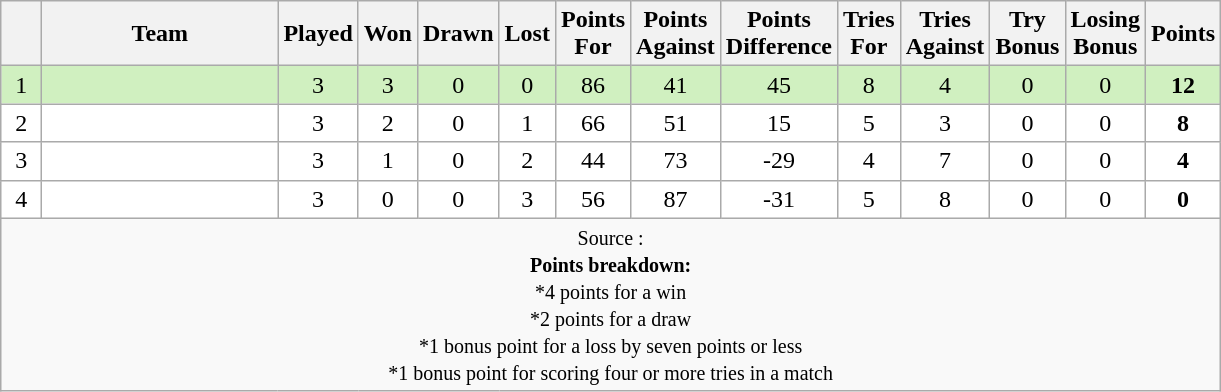<table class="wikitable" style="text-align: center;">
<tr>
<th bgcolor="#efefef" width="20"></th>
<th bgcolor="#efefef" width="150">Team</th>
<th bgcolor="#efefef" width="20">Played</th>
<th bgcolor="#efefef" width="20">Won</th>
<th bgcolor="#efefef" width="20">Drawn</th>
<th bgcolor="#efefef" width="20">Lost</th>
<th bgcolor="#efefef" width="20">Points For</th>
<th bgcolor="#efefef" width="20">Points Against</th>
<th bgcolor="#efefef" width="20">Points Difference</th>
<th bgcolor="#efefef" width="20">Tries For</th>
<th bgcolor="#efefef" width="20">Tries Against</th>
<th bgcolor="#efefef" width="20">Try Bonus</th>
<th bgcolor="#efefef" width="20">Losing Bonus</th>
<th bgcolor="#efefef" width="20">Points<br></th>
</tr>
<tr bgcolor=#D0F0C0 align=center>
<td>1</td>
<td align=left></td>
<td>3</td>
<td>3</td>
<td>0</td>
<td>0</td>
<td>86</td>
<td>41</td>
<td>45</td>
<td>8</td>
<td>4</td>
<td>0</td>
<td>0</td>
<td><strong>12</strong></td>
</tr>
<tr bgcolor=#FFFFFF align=center>
<td>2</td>
<td align=left></td>
<td>3</td>
<td>2</td>
<td>0</td>
<td>1</td>
<td>66</td>
<td>51</td>
<td>15</td>
<td>5</td>
<td>3</td>
<td>0</td>
<td>0</td>
<td><strong>8</strong></td>
</tr>
<tr bgcolor=#FFFFFF align=center>
<td>3</td>
<td align=left></td>
<td>3</td>
<td>1</td>
<td>0</td>
<td>2</td>
<td>44</td>
<td>73</td>
<td>-29</td>
<td>4</td>
<td>7</td>
<td>0</td>
<td>0</td>
<td><strong>4</strong></td>
</tr>
<tr bgcolor=#FFFFFF align=center>
<td>4</td>
<td align=left></td>
<td>3</td>
<td>0</td>
<td>0</td>
<td>3</td>
<td>56</td>
<td>87</td>
<td>-31</td>
<td>5</td>
<td>8</td>
<td>0</td>
<td>0</td>
<td><strong>0</strong></td>
</tr>
<tr |align=left|>
<td colspan="14" style="border:0px"><small>Source : <br><strong>Points breakdown:</strong><br>*4 points for a win<br>*2 points for a draw<br>*1 bonus point for a loss by seven points or less<br>*1 bonus point for scoring four or more tries in a match</small></td>
</tr>
</table>
